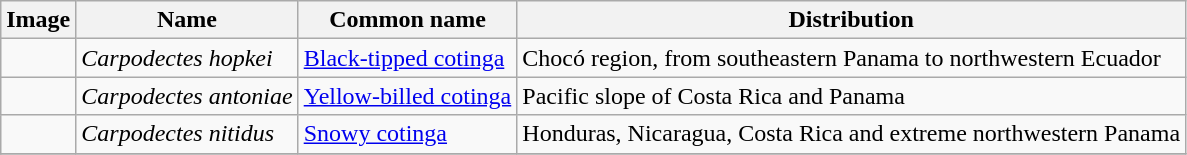<table class="wikitable sortable">
<tr>
<th>Image</th>
<th>Name</th>
<th>Common name</th>
<th>Distribution</th>
</tr>
<tr>
<td></td>
<td><em>Carpodectes hopkei</em></td>
<td><a href='#'>Black-tipped cotinga</a></td>
<td>Chocó region, from southeastern Panama to northwestern Ecuador</td>
</tr>
<tr>
<td></td>
<td><em>Carpodectes antoniae</em></td>
<td><a href='#'>Yellow-billed cotinga</a></td>
<td>Pacific slope of Costa Rica and Panama</td>
</tr>
<tr>
<td></td>
<td><em>Carpodectes nitidus</em></td>
<td><a href='#'>Snowy cotinga</a></td>
<td>Honduras, Nicaragua, Costa Rica and extreme northwestern Panama</td>
</tr>
<tr>
</tr>
</table>
